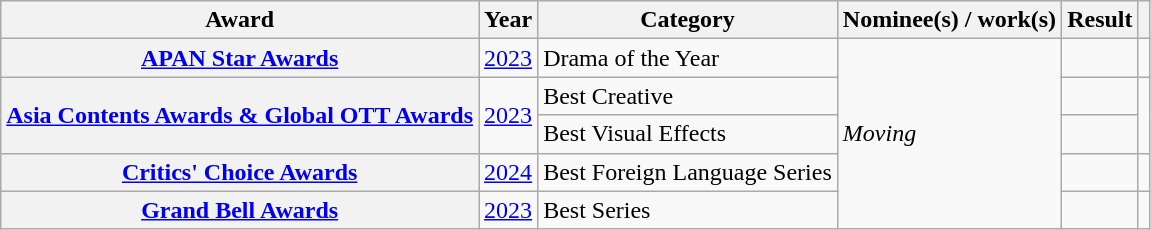<table class="wikitable plainrowheaders sortable">
<tr>
<th scope="col">Award</th>
<th scope="col">Year</th>
<th scope="col">Category</th>
<th scope="col">Nominee(s) / work(s)</th>
<th scope="col">Result</th>
<th scope="col" class="unsortable"></th>
</tr>
<tr>
<th scope="row"><a href='#'>APAN Star Awards</a></th>
<td style="text-align:center"><a href='#'>2023</a></td>
<td>Drama of the Year</td>
<td rowspan="5"><em>Moving</em></td>
<td></td>
<td style="text-align:center"></td>
</tr>
<tr>
<th rowspan="2" scope="row"><a href='#'>Asia Contents Awards & Global OTT Awards</a></th>
<td rowspan="2" style="text-align:center"><a href='#'>2023</a></td>
<td>Best Creative</td>
<td></td>
<td rowspan="2" style="text-align:center"></td>
</tr>
<tr>
<td>Best Visual Effects</td>
<td></td>
</tr>
<tr>
<th scope="row"><a href='#'>Critics' Choice Awards</a></th>
<td style="text-align:center"><a href='#'>2024</a></td>
<td>Best Foreign Language Series</td>
<td></td>
<td style="text-align:center"></td>
</tr>
<tr>
<th scope="row"><a href='#'>Grand Bell Awards</a></th>
<td style="text-align:center"><a href='#'>2023</a></td>
<td>Best Series</td>
<td></td>
<td style="text-align:center"></td>
</tr>
</table>
